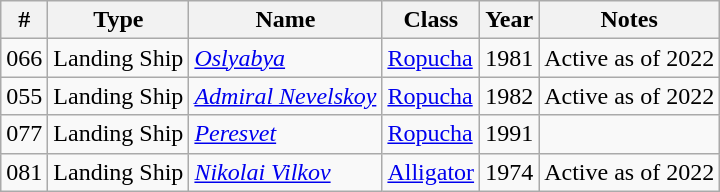<table class="wikitable">
<tr>
<th>#</th>
<th>Type</th>
<th>Name</th>
<th>Class</th>
<th>Year</th>
<th>Notes</th>
</tr>
<tr>
<td>066</td>
<td>Landing Ship</td>
<td><em><a href='#'>Oslyabya</a></em></td>
<td><a href='#'>Ropucha</a></td>
<td>1981</td>
<td>Active as of 2022</td>
</tr>
<tr>
<td>055</td>
<td>Landing Ship</td>
<td><em><a href='#'>Admiral Nevelskoy</a></em></td>
<td><a href='#'>Ropucha</a></td>
<td>1982</td>
<td>Active as of 2022</td>
</tr>
<tr>
<td>077</td>
<td>Landing Ship</td>
<td><em><a href='#'>Peresvet</a></em></td>
<td><a href='#'>Ropucha</a></td>
<td>1991</td>
<td></td>
</tr>
<tr>
<td>081</td>
<td>Landing Ship</td>
<td><em><a href='#'>Nikolai Vilkov</a></em></td>
<td><a href='#'>Alligator</a></td>
<td>1974</td>
<td>Active as of 2022</td>
</tr>
</table>
